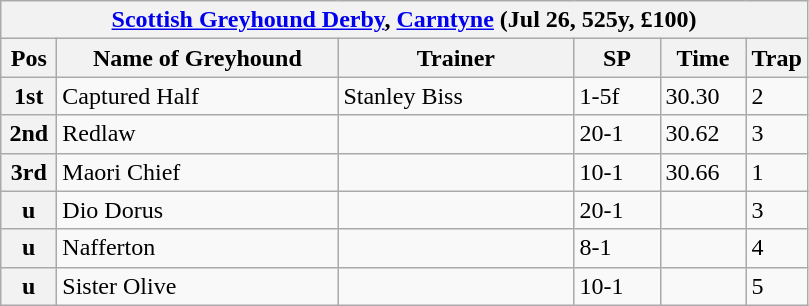<table class="wikitable">
<tr>
<th colspan="6"><a href='#'>Scottish Greyhound Derby</a>, <a href='#'>Carntyne</a> (Jul 26, 525y, £100)</th>
</tr>
<tr>
<th width=30>Pos</th>
<th width=180>Name of Greyhound</th>
<th width=150>Trainer</th>
<th width=50>SP</th>
<th width=50>Time</th>
<th width=30>Trap</th>
</tr>
<tr>
<th>1st</th>
<td>Captured Half</td>
<td>Stanley Biss</td>
<td>1-5f</td>
<td>30.30</td>
<td>2</td>
</tr>
<tr>
<th>2nd</th>
<td>Redlaw</td>
<td></td>
<td>20-1</td>
<td>30.62</td>
<td>3</td>
</tr>
<tr>
<th>3rd</th>
<td>Maori Chief</td>
<td></td>
<td>10-1</td>
<td>30.66</td>
<td>1</td>
</tr>
<tr>
<th>u</th>
<td>Dio Dorus</td>
<td></td>
<td>20-1</td>
<td></td>
<td>3</td>
</tr>
<tr>
<th>u</th>
<td>Nafferton</td>
<td></td>
<td>8-1</td>
<td></td>
<td>4</td>
</tr>
<tr>
<th>u</th>
<td>Sister Olive</td>
<td></td>
<td>10-1</td>
<td></td>
<td>5</td>
</tr>
</table>
